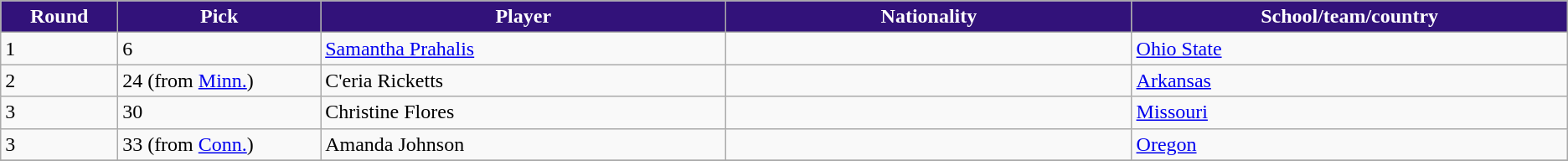<table class="wikitable">
<tr>
<th style="background:#32127A; color:white;" width="2%">Round</th>
<th style="background:#32127A; color:white;" width="5%">Pick</th>
<th style="background:#32127A; color:white;" width="10%">Player</th>
<th style="background:#32127A; color:white;" width="10%">Nationality</th>
<th style="background:#32127A; color:white;" width="10%">School/team/country</th>
</tr>
<tr>
<td>1</td>
<td>6</td>
<td><a href='#'>Samantha Prahalis</a></td>
<td></td>
<td><a href='#'>Ohio State</a></td>
</tr>
<tr>
<td>2</td>
<td>24 (from <a href='#'>Minn.</a>)</td>
<td>C'eria Ricketts</td>
<td></td>
<td><a href='#'>Arkansas</a></td>
</tr>
<tr>
<td>3</td>
<td>30</td>
<td>Christine Flores</td>
<td></td>
<td><a href='#'>Missouri</a></td>
</tr>
<tr>
<td>3</td>
<td>33 (from <a href='#'>Conn.</a>)</td>
<td>Amanda Johnson</td>
<td></td>
<td><a href='#'>Oregon</a></td>
</tr>
<tr>
</tr>
</table>
